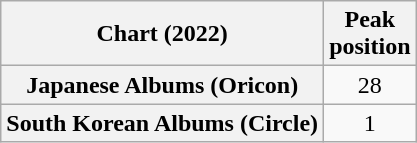<table class="wikitable sortable plainrowheaders" style="text-align:center">
<tr>
<th scope="col">Chart (2022)</th>
<th scope="col">Peak<br>position</th>
</tr>
<tr>
<th scope="row">Japanese Albums (Oricon)</th>
<td>28</td>
</tr>
<tr>
<th scope="row">South Korean Albums (Circle)</th>
<td>1</td>
</tr>
</table>
